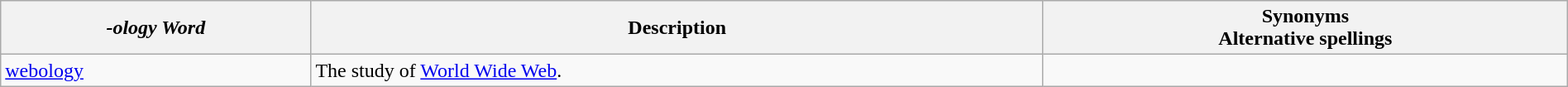<table class="wikitable" style="width:100%;">
<tr>
<th><em>-ology Word</em></th>
<th>Description</th>
<th>Synonyms<br>Alternative spellings</th>
</tr>
<tr>
<td><a href='#'>webology</a></td>
<td>The study of <a href='#'>World Wide Web</a>.</td>
<td></td>
</tr>
</table>
